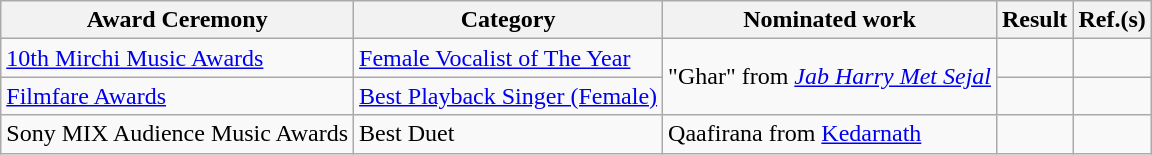<table class="wikitable">
<tr>
<th>Award Ceremony</th>
<th>Category</th>
<th>Nominated work</th>
<th>Result</th>
<th>Ref.(s)</th>
</tr>
<tr>
<td><a href='#'>10th Mirchi Music Awards</a></td>
<td><a href='#'>Female Vocalist of The Year</a></td>
<td rowspan="2">"Ghar" from <em><a href='#'>Jab Harry Met Sejal</a></em></td>
<td></td>
<td></td>
</tr>
<tr>
<td><a href='#'>Filmfare Awards</a></td>
<td><a href='#'>Best Playback Singer (Female)</a></td>
<td></td>
<td></td>
</tr>
<tr>
<td>Sony MIX Audience Music Awards</td>
<td>Best Duet</td>
<td>Qaafirana from <a href='#'>Kedarnath</a></td>
<td></td>
<td></td>
</tr>
</table>
